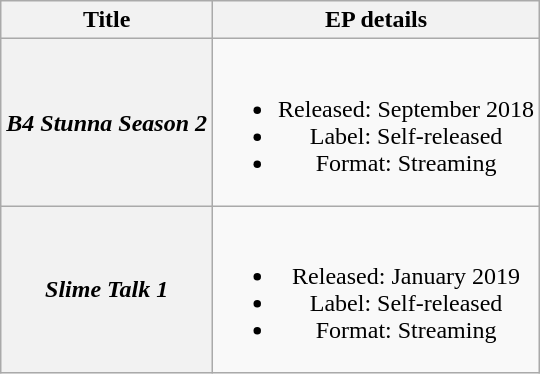<table class="wikitable plainrowheaders" style="text-align:center;">
<tr>
<th>Title</th>
<th>EP details</th>
</tr>
<tr>
<th scope="row"><em>B4 Stunna Season 2</em></th>
<td><br><ul><li>Released: September 2018</li><li>Label: Self-released</li><li>Format: Streaming</li></ul></td>
</tr>
<tr>
<th scope="row"><em>Slime Talk 1</em><br></th>
<td><br><ul><li>Released: January 2019</li><li>Label: Self-released</li><li>Format: Streaming</li></ul></td>
</tr>
</table>
